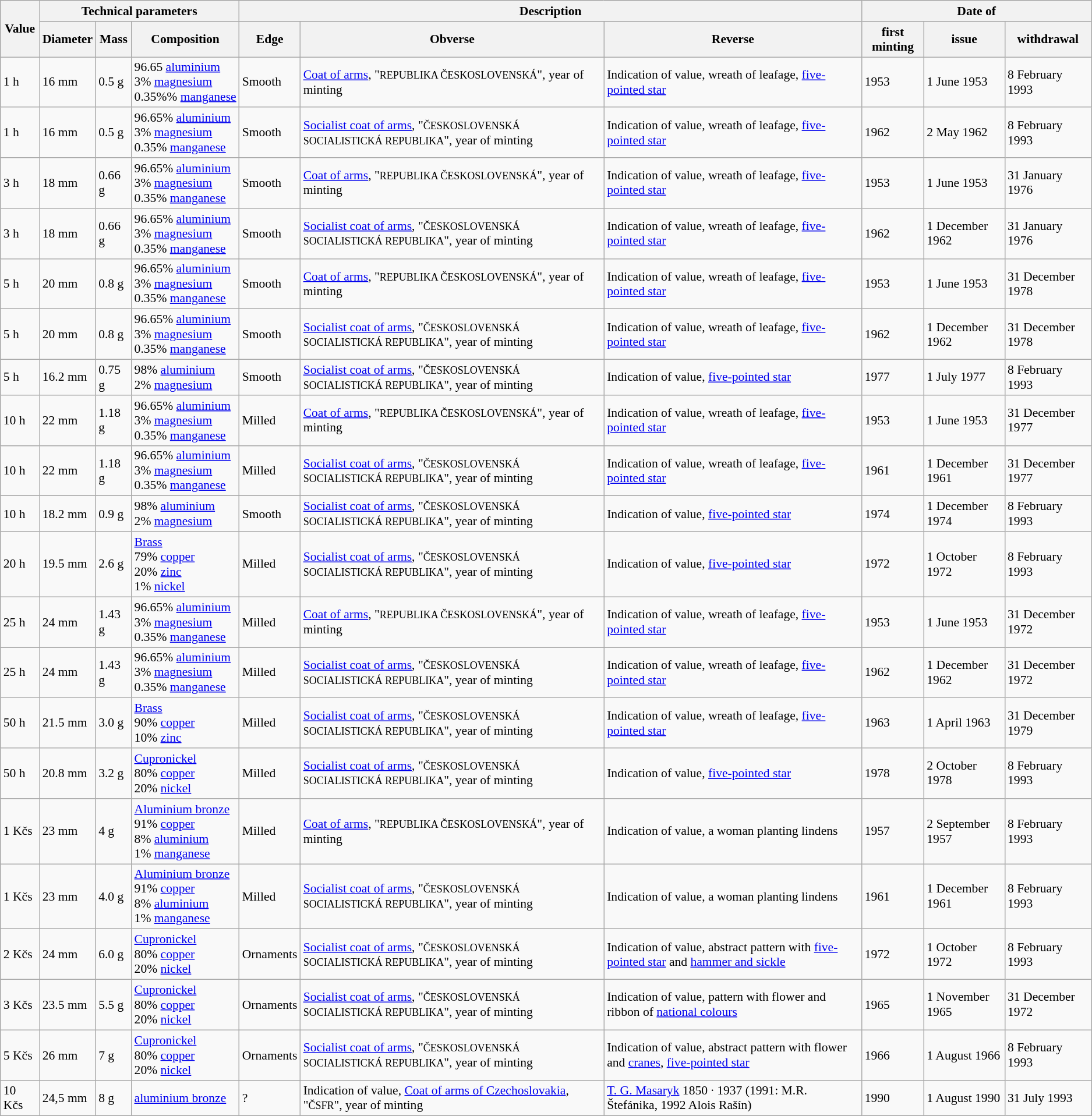<table class="wikitable" style="font-size: 90%; clear:both">
<tr>
<th rowspan=2>Value</th>
<th colspan=3>Technical parameters</th>
<th colspan=3>Description</th>
<th colspan=3>Date of</th>
</tr>
<tr>
<th>Diameter</th>
<th>Mass</th>
<th>Composition</th>
<th>Edge</th>
<th>Obverse</th>
<th>Reverse</th>
<th>first minting</th>
<th>issue</th>
<th>withdrawal</th>
</tr>
<tr>
<td>1 h</td>
<td>16 mm</td>
<td>0.5 g</td>
<td>96.65 <a href='#'>aluminium</a><br> 3% <a href='#'>magnesium</a><br>0.35%% <a href='#'>manganese</a></td>
<td>Smooth</td>
<td><a href='#'>Coat of arms</a>, "<small>REPUBLIKA ČESKOSLOVENSKÁ</small>", year of minting</td>
<td>Indication of value, wreath of leafage, <a href='#'>five-pointed star</a></td>
<td>1953</td>
<td>1 June 1953</td>
<td>8 February 1993</td>
</tr>
<tr>
<td>1 h</td>
<td>16 mm</td>
<td>0.5 g</td>
<td>96.65% <a href='#'>aluminium</a><br>3% <a href='#'>magnesium</a><br>0.35% <a href='#'>manganese</a></td>
<td>Smooth</td>
<td><a href='#'>Socialist coat of arms</a>, "<small>ČESKOSLOVENSKÁ SOCIALISTICKÁ REPUBLIKA</small>", year of minting</td>
<td>Indication of value, wreath of leafage, <a href='#'>five-pointed star</a></td>
<td>1962</td>
<td>2 May 1962</td>
<td>8 February 1993</td>
</tr>
<tr>
<td>3 h</td>
<td>18 mm</td>
<td>0.66 g</td>
<td>96.65% <a href='#'>aluminium</a><br>3% <a href='#'>magnesium</a><br>0.35% <a href='#'>manganese</a></td>
<td>Smooth</td>
<td><a href='#'>Coat of arms</a>, "<small>REPUBLIKA ČESKOSLOVENSKÁ</small>", year of minting</td>
<td>Indication of value, wreath of leafage, <a href='#'>five-pointed star</a></td>
<td>1953</td>
<td>1 June 1953</td>
<td>31 January 1976</td>
</tr>
<tr>
<td>3 h</td>
<td>18 mm</td>
<td>0.66 g</td>
<td>96.65% <a href='#'>aluminium</a><br>3% <a href='#'>magnesium</a><br>0.35% <a href='#'>manganese</a></td>
<td>Smooth</td>
<td><a href='#'>Socialist coat of arms</a>, "<small>ČESKOSLOVENSKÁ SOCIALISTICKÁ REPUBLIKA</small>", year of minting</td>
<td>Indication of value, wreath of leafage, <a href='#'>five-pointed star</a></td>
<td>1962</td>
<td>1 December 1962</td>
<td>31 January 1976</td>
</tr>
<tr>
<td>5 h</td>
<td>20 mm</td>
<td>0.8 g</td>
<td>96.65% <a href='#'>aluminium</a><br>3% <a href='#'>magnesium</a><br>0.35% <a href='#'>manganese</a></td>
<td>Smooth</td>
<td><a href='#'>Coat of arms</a>, "<small>REPUBLIKA ČESKOSLOVENSKÁ</small>", year of minting</td>
<td>Indication of value, wreath of leafage, <a href='#'>five-pointed star</a></td>
<td>1953</td>
<td>1 June 1953</td>
<td>31 December 1978</td>
</tr>
<tr>
<td>5 h</td>
<td>20 mm</td>
<td>0.8 g</td>
<td>96.65% <a href='#'>aluminium</a><br>3% <a href='#'>magnesium</a><br>0.35% <a href='#'>manganese</a></td>
<td>Smooth</td>
<td><a href='#'>Socialist coat of arms</a>, "<small>ČESKOSLOVENSKÁ SOCIALISTICKÁ REPUBLIKA</small>", year of minting</td>
<td>Indication of value, wreath of leafage, <a href='#'>five-pointed star</a></td>
<td>1962</td>
<td>1 December 1962</td>
<td>31 December 1978</td>
</tr>
<tr>
<td>5 h</td>
<td>16.2 mm</td>
<td>0.75 g</td>
<td>98% <a href='#'>aluminium</a><br>2% <a href='#'>magnesium</a></td>
<td>Smooth</td>
<td><a href='#'>Socialist coat of arms</a>, "<small>ČESKOSLOVENSKÁ SOCIALISTICKÁ REPUBLIKA</small>", year of minting</td>
<td>Indication of value, <a href='#'>five-pointed star</a></td>
<td>1977</td>
<td>1 July 1977</td>
<td>8 February 1993</td>
</tr>
<tr>
<td>10 h</td>
<td>22 mm</td>
<td>1.18 g</td>
<td>96.65% <a href='#'>aluminium</a><br>3% <a href='#'>magnesium</a><br>0.35% <a href='#'>manganese</a></td>
<td>Milled</td>
<td><a href='#'>Coat of arms</a>, "<small>REPUBLIKA ČESKOSLOVENSKÁ</small>", year of minting</td>
<td>Indication of value, wreath of leafage, <a href='#'>five-pointed star</a></td>
<td>1953</td>
<td>1 June 1953</td>
<td>31 December 1977</td>
</tr>
<tr>
<td>10 h</td>
<td>22 mm</td>
<td>1.18 g</td>
<td>96.65% <a href='#'>aluminium</a><br>3% <a href='#'>magnesium</a><br>0.35% <a href='#'>manganese</a></td>
<td>Milled</td>
<td><a href='#'>Socialist coat of arms</a>, "<small>ČESKOSLOVENSKÁ SOCIALISTICKÁ REPUBLIKA</small>", year of minting</td>
<td>Indication of value, wreath of leafage, <a href='#'>five-pointed star</a></td>
<td>1961</td>
<td>1 December 1961</td>
<td>31 December 1977</td>
</tr>
<tr>
<td>10 h</td>
<td>18.2 mm</td>
<td>0.9 g</td>
<td>98% <a href='#'>aluminium</a><br>2% <a href='#'>magnesium</a></td>
<td>Smooth</td>
<td><a href='#'>Socialist coat of arms</a>, "<small>ČESKOSLOVENSKÁ SOCIALISTICKÁ REPUBLIKA</small>", year of minting</td>
<td>Indication of value, <a href='#'>five-pointed star</a></td>
<td>1974</td>
<td>1 December 1974</td>
<td>8 February 1993</td>
</tr>
<tr>
<td>20 h</td>
<td>19.5 mm</td>
<td>2.6 g</td>
<td><a href='#'>Brass</a><br>79% <a href='#'>copper</a><br>20% <a href='#'>zinc</a><br>1% <a href='#'>nickel</a></td>
<td>Milled</td>
<td><a href='#'>Socialist coat of arms</a>, "<small>ČESKOSLOVENSKÁ SOCIALISTICKÁ REPUBLIKA</small>", year of minting</td>
<td>Indication of value, <a href='#'>five-pointed star</a></td>
<td>1972</td>
<td>1 October 1972</td>
<td>8 February 1993</td>
</tr>
<tr>
<td>25 h</td>
<td>24 mm</td>
<td>1.43 g</td>
<td>96.65% <a href='#'>aluminium</a><br>3% <a href='#'>magnesium</a><br>0.35% <a href='#'>manganese</a></td>
<td>Milled</td>
<td><a href='#'>Coat of arms</a>, "<small>REPUBLIKA ČESKOSLOVENSKÁ</small>", year of minting</td>
<td>Indication of value, wreath of leafage, <a href='#'>five-pointed star</a></td>
<td>1953</td>
<td>1 June 1953</td>
<td>31 December 1972</td>
</tr>
<tr>
<td>25 h</td>
<td>24 mm</td>
<td>1.43 g</td>
<td>96.65% <a href='#'>aluminium</a><br>3% <a href='#'>magnesium</a><br>0.35% <a href='#'>manganese</a></td>
<td>Milled</td>
<td><a href='#'>Socialist coat of arms</a>, "<small>ČESKOSLOVENSKÁ SOCIALISTICKÁ REPUBLIKA</small>", year of minting</td>
<td>Indication of value, wreath of leafage, <a href='#'>five-pointed star</a></td>
<td>1962</td>
<td>1 December 1962</td>
<td>31 December 1972</td>
</tr>
<tr>
<td>50 h</td>
<td>21.5 mm</td>
<td>3.0 g</td>
<td><a href='#'>Brass</a><br>90% <a href='#'>copper</a><br>10% <a href='#'>zinc</a></td>
<td>Milled</td>
<td><a href='#'>Socialist coat of arms</a>, "<small>ČESKOSLOVENSKÁ SOCIALISTICKÁ REPUBLIKA</small>", year of minting</td>
<td>Indication of value, wreath of leafage, <a href='#'>five-pointed star</a></td>
<td>1963</td>
<td>1 April 1963</td>
<td>31 December 1979</td>
</tr>
<tr>
<td>50 h</td>
<td>20.8 mm</td>
<td>3.2 g</td>
<td><a href='#'>Cupronickel</a><br>80% <a href='#'>copper</a><br>20% <a href='#'>nickel</a></td>
<td>Milled</td>
<td><a href='#'>Socialist coat of arms</a>, "<small>ČESKOSLOVENSKÁ SOCIALISTICKÁ REPUBLIKA</small>", year of minting</td>
<td>Indication of value, <a href='#'>five-pointed star</a></td>
<td>1978</td>
<td>2 October 1978</td>
<td>8 February 1993</td>
</tr>
<tr>
<td>1 Kčs</td>
<td>23 mm</td>
<td>4 g</td>
<td><a href='#'>Aluminium bronze</a><br>91% <a href='#'>copper</a><br>8% <a href='#'>aluminium</a><br>1% <a href='#'>manganese</a></td>
<td>Milled</td>
<td><a href='#'>Coat of arms</a>, "<small>REPUBLIKA ČESKOSLOVENSKÁ</small>", year of minting</td>
<td>Indication of value, a woman planting lindens</td>
<td>1957</td>
<td>2 September 1957</td>
<td>8 February 1993</td>
</tr>
<tr>
<td>1 Kčs</td>
<td>23 mm</td>
<td>4.0 g</td>
<td><a href='#'>Aluminium bronze</a><br>91% <a href='#'>copper</a><br>8% <a href='#'>aluminium</a><br>1% <a href='#'>manganese</a></td>
<td>Milled</td>
<td><a href='#'>Socialist coat of arms</a>, "<small>ČESKOSLOVENSKÁ SOCIALISTICKÁ REPUBLIKA</small>", year of minting</td>
<td>Indication of value, a woman planting lindens</td>
<td>1961</td>
<td>1 December 1961</td>
<td>8 February 1993</td>
</tr>
<tr>
<td>2 Kčs</td>
<td>24 mm</td>
<td>6.0 g</td>
<td><a href='#'>Cupronickel</a><br>80% <a href='#'>copper</a><br>20% <a href='#'>nickel</a></td>
<td>Ornaments</td>
<td><a href='#'>Socialist coat of arms</a>, "<small>ČESKOSLOVENSKÁ SOCIALISTICKÁ REPUBLIKA</small>", year of minting</td>
<td>Indication of value, abstract pattern with <a href='#'>five-pointed star</a> and <a href='#'>hammer and sickle</a></td>
<td>1972</td>
<td>1 October 1972</td>
<td>8 February 1993</td>
</tr>
<tr>
<td>3 Kčs</td>
<td>23.5 mm</td>
<td>5.5 g</td>
<td><a href='#'>Cupronickel</a><br>80% <a href='#'>copper</a><br>20% <a href='#'>nickel</a></td>
<td>Ornaments</td>
<td><a href='#'>Socialist coat of arms</a>, "<small>ČESKOSLOVENSKÁ SOCIALISTICKÁ REPUBLIKA</small>", year of minting</td>
<td>Indication of value, pattern with flower and ribbon of <a href='#'>national colours</a></td>
<td>1965</td>
<td>1 November 1965</td>
<td>31 December 1972</td>
</tr>
<tr>
<td>5 Kčs</td>
<td>26 mm</td>
<td>7 g</td>
<td><a href='#'>Cupronickel</a><br>80% <a href='#'>copper</a><br>20% <a href='#'>nickel</a></td>
<td>Ornaments</td>
<td><a href='#'>Socialist coat of arms</a>, "<small>ČESKOSLOVENSKÁ SOCIALISTICKÁ REPUBLIKA</small>", year of minting</td>
<td>Indication of value, abstract pattern with flower and <a href='#'>cranes</a>, <a href='#'>five-pointed star</a></td>
<td>1966</td>
<td>1 August 1966</td>
<td>8 February 1993</td>
</tr>
<tr>
<td>10 Kčs</td>
<td>24,5 mm</td>
<td>8 g</td>
<td><a href='#'>aluminium bronze</a></td>
<td>?</td>
<td>Indication of value, <a href='#'>Coat of arms of Czechoslovakia</a>, "<small>ČSFR</small>", year of minting</td>
<td><a href='#'>T. G. Masaryk</a> 1850 · 1937 (1991: M.R. Štefánika, 1992 Alois Rašín)</td>
<td>1990</td>
<td>1 August 1990</td>
<td>31 July 1993</td>
</tr>
</table>
